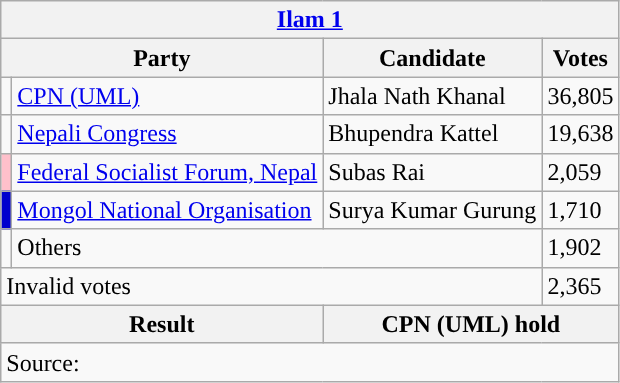<table class="wikitable">
<tr>
<th colspan="4"><a href='#'>Ilam 1</a></th>
</tr>
<tr>
<th colspan="2">Party</th>
<th>Candidate</th>
<th>Votes</th>
</tr>
<tr>
<td style="background-color:"></td>
<td><a href='#'>CPN (UML)</a></td>
<td>Jhala Nath Khanal</td>
<td>36,805</td>
</tr>
<tr>
<td style="background-color:"></td>
<td><a href='#'>Nepali Congress</a></td>
<td>Bhupendra Kattel</td>
<td>19,638</td>
</tr>
<tr>
<td style="background-color:pink"></td>
<td><a href='#'>Federal Socialist Forum, Nepal</a></td>
<td>Subas Rai</td>
<td>2,059</td>
</tr>
<tr>
<td style="background-color:mediumblue"></td>
<td><a href='#'>Mongol National Organisation</a></td>
<td>Surya Kumar Gurung</td>
<td>1,710</td>
</tr>
<tr>
<td></td>
<td colspan="2">Others</td>
<td>1,902</td>
</tr>
<tr>
<td colspan="3">Invalid votes</td>
<td>2,365</td>
</tr>
<tr>
<th colspan="2">Result</th>
<th colspan="2">CPN (UML) hold</th>
</tr>
<tr>
<td colspan="4">Source: </td>
</tr>
</table>
